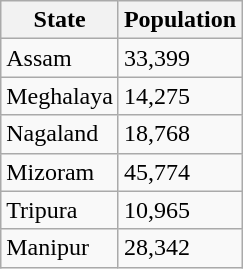<table class="wikitable">
<tr>
<th>State</th>
<th>Population</th>
</tr>
<tr>
<td>Assam</td>
<td>33,399</td>
</tr>
<tr>
<td>Meghalaya</td>
<td>14,275</td>
</tr>
<tr>
<td>Nagaland</td>
<td>18,768</td>
</tr>
<tr>
<td>Mizoram</td>
<td>45,774</td>
</tr>
<tr>
<td>Tripura</td>
<td>10,965</td>
</tr>
<tr>
<td>Manipur</td>
<td>28,342</td>
</tr>
</table>
